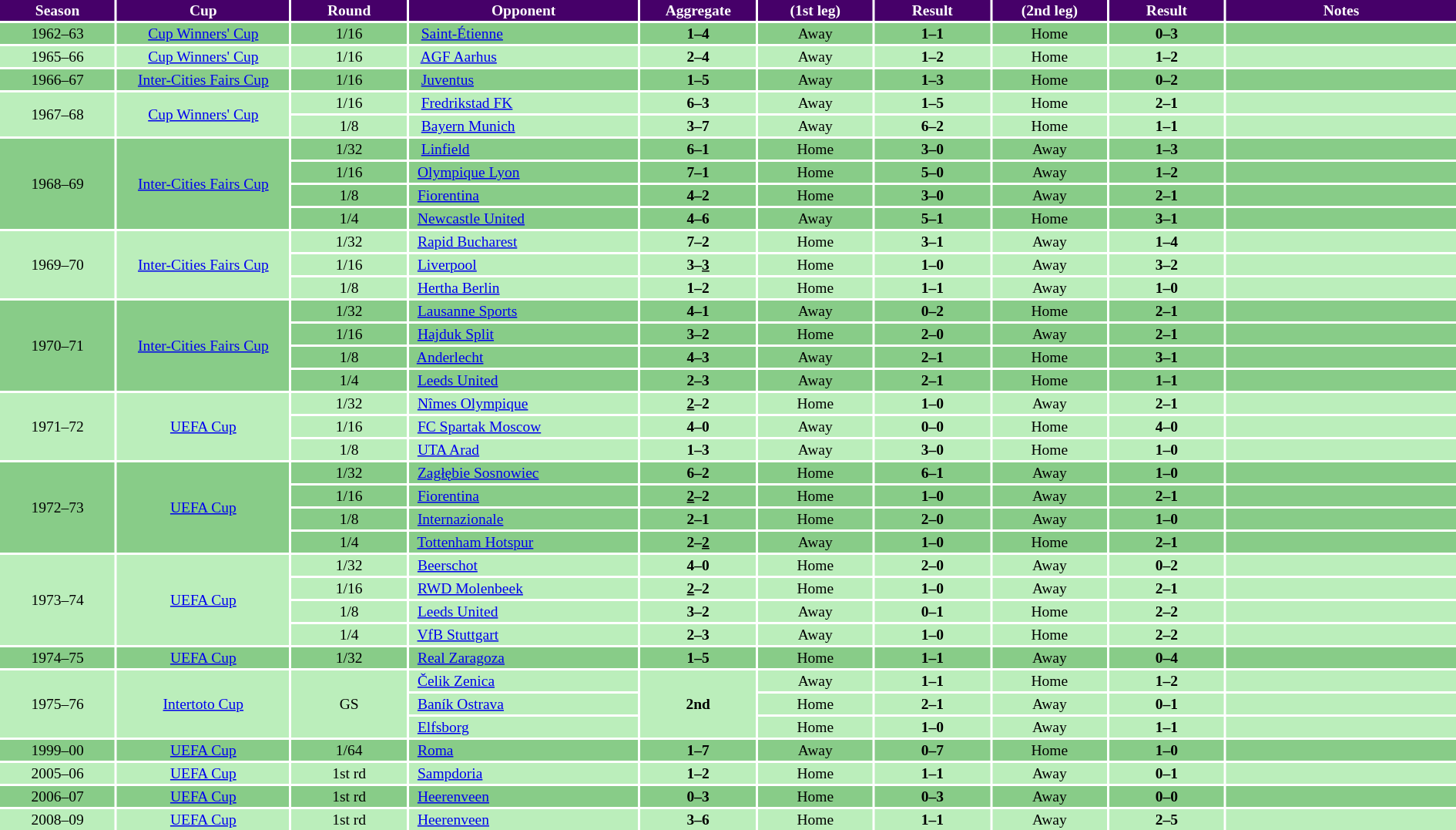<table style="text-align: center; font-size:13px; width:100%">
<tr style="background:#460069; color:white">
<th width=8%>Season</th>
<th width=12%>Cup</th>
<th width=8%>Round</th>
<th width=16%>Opponent</th>
<th width=8%>Aggregate</th>
<th width=8%>(1st leg)</th>
<th width=8%>Result</th>
<th width=8%>(2nd leg)</th>
<th width=8%>Result</th>
<th>Notes</th>
</tr>
<tr bgcolor=#88CC88>
<td>1962–63</td>
<td><a href='#'>Cup Winners' Cup</a></td>
<td>1/16</td>
<td align=left>   <a href='#'>Saint-Étienne</a></td>
<td><strong>1–4</strong></td>
<td>Away</td>
<td><strong>1–1</strong></td>
<td>Home</td>
<td><strong>0–3</strong></td>
<td></td>
</tr>
<tr bgcolor=#BBEEBB>
<td>1965–66</td>
<td><a href='#'>Cup Winners' Cup</a></td>
<td>1/16</td>
<td align=left>   <a href='#'>AGF Aarhus</a></td>
<td><strong>2–4</strong></td>
<td>Away</td>
<td><strong>1–2</strong></td>
<td>Home</td>
<td><strong>1–2</strong></td>
<td></td>
</tr>
<tr bgcolor=#88CC88>
<td>1966–67</td>
<td><a href='#'>Inter-Cities Fairs Cup</a></td>
<td>1/16</td>
<td align=left>   <a href='#'>Juventus</a></td>
<td><strong>1–5</strong></td>
<td>Away</td>
<td><strong>1–3</strong></td>
<td>Home</td>
<td><strong>0–2</strong></td>
<td></td>
</tr>
<tr bgcolor=#BBEEBB>
<td rowspan=2>1967–68</td>
<td rowspan=2><a href='#'>Cup Winners' Cup</a></td>
<td>1/16</td>
<td align=left>   <a href='#'>Fredrikstad FK</a></td>
<td><strong>6–3</strong></td>
<td>Away</td>
<td><strong>1–5</strong></td>
<td>Home</td>
<td><strong>2–1</strong></td>
<td></td>
</tr>
<tr bgcolor=#BBEEBB>
<td>1/8</td>
<td align=left>   <a href='#'>Bayern Munich</a></td>
<td align=center><strong>3–7</strong></td>
<td>Away</td>
<td align=center><strong>6–2</strong></td>
<td>Home</td>
<td align=center><strong>1–1</strong></td>
<td></td>
</tr>
<tr bgcolor=#88CC88>
<td rowspan=4>1968–69</td>
<td rowspan=4><a href='#'>Inter-Cities Fairs Cup</a></td>
<td>1/32</td>
<td align=left>   <a href='#'>Linfield</a></td>
<td><strong>6–1</strong></td>
<td>Home</td>
<td><strong>3–0</strong></td>
<td>Away</td>
<td><strong>1–3</strong></td>
<td></td>
</tr>
<tr bgcolor=#88CC88>
<td>1/16</td>
<td align=left>  <a href='#'>Olympique Lyon</a></td>
<td><strong>7–1</strong></td>
<td>Home</td>
<td><strong>5–0</strong></td>
<td>Away</td>
<td><strong>1–2</strong></td>
<td></td>
</tr>
<tr bgcolor=#88CC88>
<td>1/8</td>
<td align=left>  <a href='#'>Fiorentina</a></td>
<td><strong>4–2</strong></td>
<td>Home</td>
<td><strong>3–0</strong></td>
<td>Away</td>
<td><strong>2–1</strong></td>
<td></td>
</tr>
<tr bgcolor=#88CC88>
<td>1/4</td>
<td align=left>  <a href='#'>Newcastle United</a></td>
<td align=center><strong>4–6</strong></td>
<td>Away</td>
<td align=center><strong>5–1</strong></td>
<td>Home</td>
<td align=center><strong>3–1</strong></td>
<td></td>
</tr>
<tr bgcolor=#BBEEBB>
<td rowspan=3>1969–70</td>
<td rowspan=3><a href='#'>Inter-Cities Fairs Cup</a></td>
<td>1/32</td>
<td align=left>  <a href='#'>Rapid Bucharest</a></td>
<td><strong>7–2</strong></td>
<td>Home</td>
<td><strong>3–1</strong></td>
<td>Away</td>
<td><strong>1–4</strong></td>
<td></td>
</tr>
<tr bgcolor=#BBEEBB>
<td>1/16</td>
<td align=left>  <a href='#'>Liverpool</a></td>
<td><strong>3–<u>3</u></strong></td>
<td>Home</td>
<td><strong>1–0</strong></td>
<td>Away</td>
<td><strong>3–2</strong></td>
<td></td>
</tr>
<tr bgcolor=#BBEEBB>
<td>1/8</td>
<td align=left>  <a href='#'>Hertha Berlin</a></td>
<td><strong>1–2</strong></td>
<td>Home</td>
<td><strong>1–1</strong></td>
<td>Away</td>
<td><strong>1–0</strong></td>
<td></td>
</tr>
<tr bgcolor=#88CC88>
<td rowspan=4>1970–71</td>
<td rowspan=4><a href='#'>Inter-Cities Fairs Cup</a></td>
<td>1/32</td>
<td align=left>  <a href='#'>Lausanne Sports</a></td>
<td><strong>4–1</strong></td>
<td>Away</td>
<td><strong>0–2</strong></td>
<td>Home</td>
<td><strong>2–1</strong></td>
<td></td>
</tr>
<tr bgcolor=#88CC88>
<td>1/16</td>
<td align=left>  <a href='#'>Hajduk Split</a></td>
<td><strong>3–2</strong></td>
<td>Home</td>
<td><strong>2–0</strong></td>
<td>Away</td>
<td><strong>2–1</strong></td>
<td></td>
</tr>
<tr bgcolor=#88CC88>
<td>1/8</td>
<td align=left>  <a href='#'>Anderlecht</a></td>
<td><strong>4–3</strong></td>
<td>Away</td>
<td><strong>2–1</strong></td>
<td>Home</td>
<td><strong>3–1</strong></td>
<td></td>
</tr>
<tr bgcolor=#88CC88>
<td>1/4</td>
<td align=left>  <a href='#'>Leeds United</a></td>
<td align=center><strong>2–3</strong></td>
<td>Away</td>
<td align=center><strong>2–1</strong></td>
<td>Home</td>
<td align=center><strong>1–1</strong></td>
<td></td>
</tr>
<tr bgcolor=#BBEEBB>
<td rowspan=3>1971–72</td>
<td rowspan=3><a href='#'>UEFA Cup</a></td>
<td>1/32</td>
<td align=left>  <a href='#'>Nîmes Olympique</a></td>
<td><strong><u>2</u>–2</strong></td>
<td>Home</td>
<td><strong>1–0</strong></td>
<td>Away</td>
<td><strong>2–1</strong></td>
<td></td>
</tr>
<tr bgcolor=#BBEEBB>
<td>1/16</td>
<td align=left>  <a href='#'>FC Spartak Moscow</a></td>
<td><strong>4–0</strong></td>
<td>Away</td>
<td><strong>0–0</strong></td>
<td>Home</td>
<td><strong>4–0</strong></td>
<td></td>
</tr>
<tr bgcolor=#BBEEBB>
<td>1/8</td>
<td align=left>  <a href='#'>UTA Arad</a></td>
<td><strong>1–3</strong></td>
<td>Away</td>
<td><strong>3–0</strong></td>
<td>Home</td>
<td><strong>1–0</strong></td>
<td></td>
</tr>
<tr bgcolor=#88CC88>
<td rowspan=4>1972–73</td>
<td rowspan=4><a href='#'>UEFA Cup</a></td>
<td>1/32</td>
<td align=left>  <a href='#'>Zagłębie Sosnowiec</a></td>
<td><strong>6–2</strong></td>
<td>Home</td>
<td><strong>6–1</strong></td>
<td>Away</td>
<td><strong>1–0</strong></td>
<td></td>
</tr>
<tr bgcolor=#88CC88>
<td>1/16</td>
<td align=left>  <a href='#'>Fiorentina</a></td>
<td><strong><u>2</u>–2</strong></td>
<td>Home</td>
<td><strong>1–0</strong></td>
<td>Away</td>
<td><strong>2–1</strong></td>
<td></td>
</tr>
<tr bgcolor=#88CC88>
<td>1/8</td>
<td align=left>  <a href='#'>Internazionale</a></td>
<td><strong>2–1</strong></td>
<td>Home</td>
<td><strong>2–0</strong></td>
<td>Away</td>
<td><strong>1–0</strong></td>
<td></td>
</tr>
<tr bgcolor=#88CC88>
<td>1/4</td>
<td align=left>  <a href='#'>Tottenham Hotspur</a></td>
<td><strong>2–<u>2</u></strong></td>
<td>Away</td>
<td><strong>1–0</strong></td>
<td>Home</td>
<td><strong>2–1</strong></td>
<td></td>
</tr>
<tr bgcolor=#BBEEBB>
<td rowspan=4>1973–74</td>
<td rowspan=4><a href='#'>UEFA Cup</a></td>
<td>1/32</td>
<td align=left>  <a href='#'>Beerschot</a></td>
<td><strong>4–0</strong></td>
<td>Home</td>
<td><strong>2–0</strong></td>
<td>Away</td>
<td><strong>0–2</strong></td>
<td></td>
</tr>
<tr bgcolor=#BBEEBB>
<td>1/16</td>
<td align=left>  <a href='#'>RWD Molenbeek</a></td>
<td><strong><u>2</u>–2</strong></td>
<td>Home</td>
<td><strong>1–0</strong></td>
<td>Away</td>
<td><strong>2–1</strong></td>
<td></td>
</tr>
<tr bgcolor=#BBEEBB>
<td>1/8</td>
<td align=left>  <a href='#'>Leeds United</a></td>
<td><strong>3–2</strong></td>
<td>Away</td>
<td><strong>0–1</strong></td>
<td>Home</td>
<td><strong>2–2</strong></td>
<td></td>
</tr>
<tr bgcolor=#BBEEBB>
<td>1/4</td>
<td align=left>  <a href='#'>VfB Stuttgart</a></td>
<td><strong>2–3</strong></td>
<td>Away</td>
<td><strong>1–0</strong></td>
<td>Home</td>
<td><strong>2–2</strong></td>
<td></td>
</tr>
<tr bgcolor=#88CC88>
<td>1974–75</td>
<td><a href='#'>UEFA Cup</a></td>
<td>1/32</td>
<td align=left>  <a href='#'>Real Zaragoza</a></td>
<td><strong>1–5</strong></td>
<td>Home</td>
<td><strong>1–1</strong></td>
<td>Away</td>
<td><strong>0–4</strong></td>
<td></td>
</tr>
<tr bgcolor=#BBEEBB>
<td rowspan="3">1975–76</td>
<td rowspan="3"><a href='#'>Intertoto Cup</a></td>
<td rowspan="3">GS</td>
<td align=left>  <a href='#'>Čelik Zenica</a></td>
<td rowspan="3"><strong>2nd</strong></td>
<td>Away</td>
<td><strong>1–1</strong></td>
<td>Home</td>
<td><strong>1–2</strong></td>
<td></td>
</tr>
<tr bgcolor=#BBEEBB>
<td align=left>  <a href='#'>Baník Ostrava</a></td>
<td>Home</td>
<td><strong>2–1</strong></td>
<td>Away</td>
<td><strong>0–1</strong></td>
<td></td>
</tr>
<tr bgcolor=#BBEEBB>
<td align=left>  <a href='#'>Elfsborg</a></td>
<td>Home</td>
<td><strong>1–0</strong></td>
<td>Away</td>
<td><strong>1–1</strong></td>
<td></td>
</tr>
<tr bgcolor=#88CC88>
<td>1999–00</td>
<td><a href='#'>UEFA Cup</a></td>
<td>1/64</td>
<td align=left>  <a href='#'>Roma</a></td>
<td><strong>1–7</strong></td>
<td>Away</td>
<td><strong>0–7</strong></td>
<td>Home</td>
<td><strong>1–0</strong></td>
<td></td>
</tr>
<tr bgcolor=#BBEEBB>
<td>2005–06</td>
<td><a href='#'>UEFA Cup</a></td>
<td>1st rd</td>
<td align=left>  <a href='#'>Sampdoria</a></td>
<td><strong>1–2</strong></td>
<td>Home</td>
<td><strong>1–1</strong></td>
<td>Away</td>
<td><strong>0–1</strong></td>
<td></td>
</tr>
<tr bgcolor=#88CC88>
<td>2006–07</td>
<td><a href='#'>UEFA Cup</a></td>
<td>1st rd</td>
<td align=left>  <a href='#'>Heerenveen</a></td>
<td><strong>0–3</strong></td>
<td>Home</td>
<td><strong>0–3</strong></td>
<td>Away</td>
<td><strong>0–0</strong></td>
<td></td>
</tr>
<tr bgcolor=#BBEEBB>
<td>2008–09</td>
<td><a href='#'>UEFA Cup</a></td>
<td>1st rd</td>
<td align=left>  <a href='#'>Heerenveen</a></td>
<td><strong>3–6</strong></td>
<td>Home</td>
<td><strong>1–1</strong></td>
<td>Away</td>
<td><strong>2–5</strong></td>
<td></td>
</tr>
</table>
